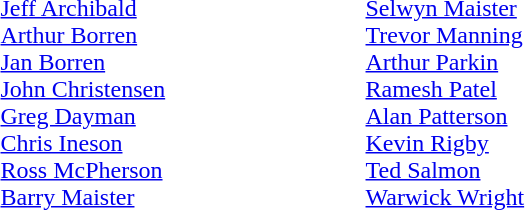<table style="width: 30em;">
<tr>
</tr>
<tr align=left valign=top>
<td><a href='#'>Jeff Archibald</a><br><a href='#'>Arthur Borren</a><br><a href='#'>Jan Borren</a><br><a href='#'>John Christensen</a><br><a href='#'>Greg Dayman</a><br><a href='#'>Chris Ineson</a><br><a href='#'>Ross McPherson</a><br><a href='#'>Barry Maister</a></td>
<td><a href='#'>Selwyn Maister</a><br><a href='#'>Trevor Manning</a><br><a href='#'>Arthur Parkin</a><br><a href='#'>Ramesh Patel</a><br><a href='#'>Alan Patterson</a><br><a href='#'>Kevin Rigby</a><br><a href='#'>Ted Salmon</a><br><a href='#'>Warwick Wright</a></td>
</tr>
</table>
